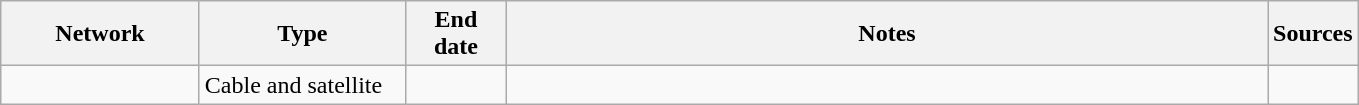<table class="wikitable">
<tr>
<th style="text-align:center; width:125px">Network</th>
<th style="text-align:center; width:130px">Type</th>
<th style="text-align:center; width:60px">End date</th>
<th style="text-align:center; width:500px">Notes</th>
<th style="text-align:center; width:30px">Sources</th>
</tr>
<tr>
<td><a href='#'></a></td>
<td>Cable and satellite</td>
<td></td>
<td></td>
<td></td>
</tr>
</table>
